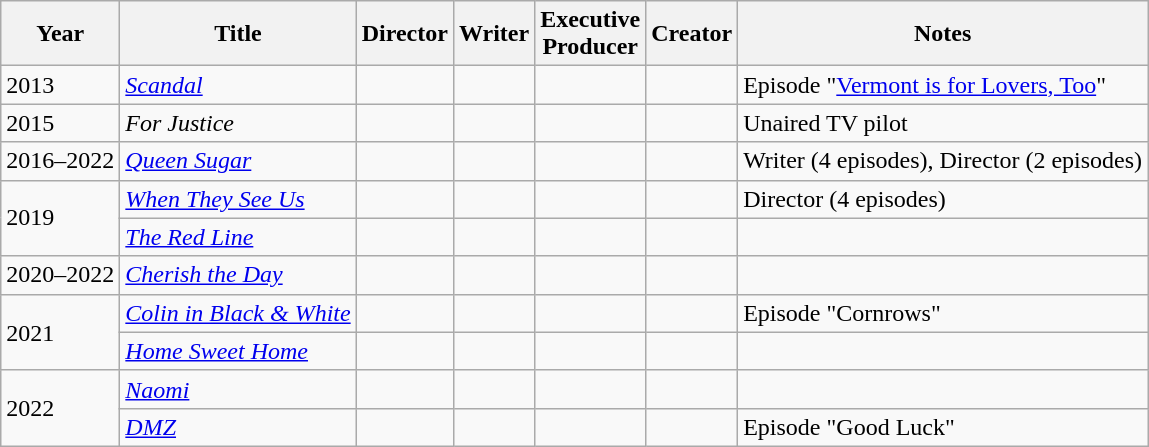<table class="wikitable">
<tr>
<th>Year</th>
<th>Title</th>
<th>Director</th>
<th>Writer</th>
<th>Executive<br>Producer</th>
<th>Creator</th>
<th>Notes</th>
</tr>
<tr>
<td>2013</td>
<td><em><a href='#'>Scandal</a></em></td>
<td></td>
<td></td>
<td></td>
<td></td>
<td>Episode "<a href='#'>Vermont is for Lovers, Too</a>"</td>
</tr>
<tr>
<td>2015</td>
<td><em>For Justice</em></td>
<td></td>
<td></td>
<td></td>
<td></td>
<td>Unaired TV pilot</td>
</tr>
<tr>
<td>2016–2022</td>
<td><em><a href='#'>Queen Sugar</a></em></td>
<td></td>
<td></td>
<td></td>
<td></td>
<td>Writer (4 episodes), Director (2 episodes)</td>
</tr>
<tr>
<td rowspan=2>2019</td>
<td><em><a href='#'>When They See Us</a></em></td>
<td></td>
<td></td>
<td></td>
<td></td>
<td>Director (4 episodes)</td>
</tr>
<tr>
<td><em><a href='#'>The Red Line</a></em></td>
<td></td>
<td></td>
<td></td>
<td></td>
<td></td>
</tr>
<tr>
<td>2020–2022</td>
<td><em><a href='#'>Cherish the Day</a></em></td>
<td></td>
<td></td>
<td></td>
<td></td>
<td></td>
</tr>
<tr>
<td rowspan=2>2021</td>
<td><em><a href='#'>Colin in Black & White</a></em></td>
<td></td>
<td></td>
<td></td>
<td></td>
<td>Episode "Cornrows"</td>
</tr>
<tr>
<td><em><a href='#'>Home Sweet Home</a></em></td>
<td></td>
<td></td>
<td></td>
<td></td>
<td></td>
</tr>
<tr>
<td rowspan=2>2022</td>
<td><em><a href='#'>Naomi</a></em></td>
<td></td>
<td></td>
<td></td>
<td></td>
<td></td>
</tr>
<tr>
<td><em><a href='#'>DMZ</a></em></td>
<td></td>
<td></td>
<td></td>
<td></td>
<td>Episode "Good Luck"</td>
</tr>
</table>
